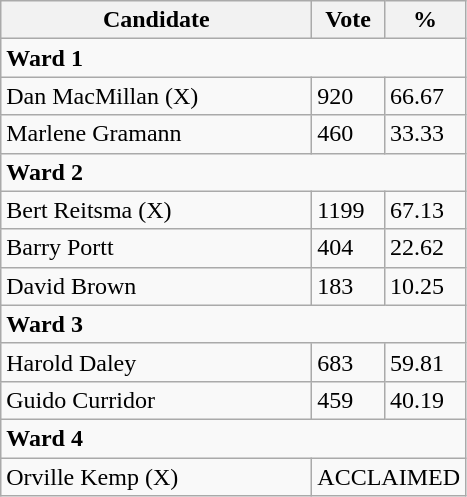<table class="wikitable">
<tr>
<th bgcolor="#DDDDFF" width="200px">Candidate</th>
<th bgcolor="#DDDDFF">Vote</th>
<th bgcolor="#DDDDFF">%</th>
</tr>
<tr>
<td colspan="4"><strong>Ward 1</strong></td>
</tr>
<tr>
<td>Dan MacMillan (X)</td>
<td>920</td>
<td>66.67</td>
</tr>
<tr>
<td>Marlene Gramann</td>
<td>460</td>
<td>33.33</td>
</tr>
<tr>
<td colspan="4"><strong>Ward 2</strong></td>
</tr>
<tr>
<td>Bert Reitsma (X)</td>
<td>1199</td>
<td>67.13</td>
</tr>
<tr>
<td>Barry Portt</td>
<td>404</td>
<td>22.62</td>
</tr>
<tr>
<td>David Brown</td>
<td>183</td>
<td>10.25</td>
</tr>
<tr>
<td colspan="4"><strong>Ward 3</strong></td>
</tr>
<tr>
<td>Harold Daley</td>
<td>683</td>
<td>59.81</td>
</tr>
<tr>
<td>Guido Curridor</td>
<td>459</td>
<td>40.19</td>
</tr>
<tr>
<td colspan="4"><strong>Ward 4</strong></td>
</tr>
<tr>
<td>Orville Kemp (X)</td>
<td colspan="2" align="center">ACCLAIMED</td>
</tr>
</table>
